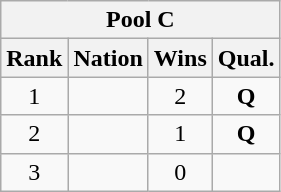<table class="wikitable" style="text-align:center">
<tr>
<th colspan=4 align=center><strong>Pool C</strong></th>
</tr>
<tr>
<th>Rank</th>
<th>Nation</th>
<th>Wins</th>
<th>Qual.</th>
</tr>
<tr>
<td>1</td>
<td align=left></td>
<td>2</td>
<td><strong>Q</strong></td>
</tr>
<tr>
<td>2</td>
<td align=left></td>
<td>1</td>
<td><strong>Q</strong></td>
</tr>
<tr>
<td>3</td>
<td align=left></td>
<td>0</td>
<td></td>
</tr>
</table>
